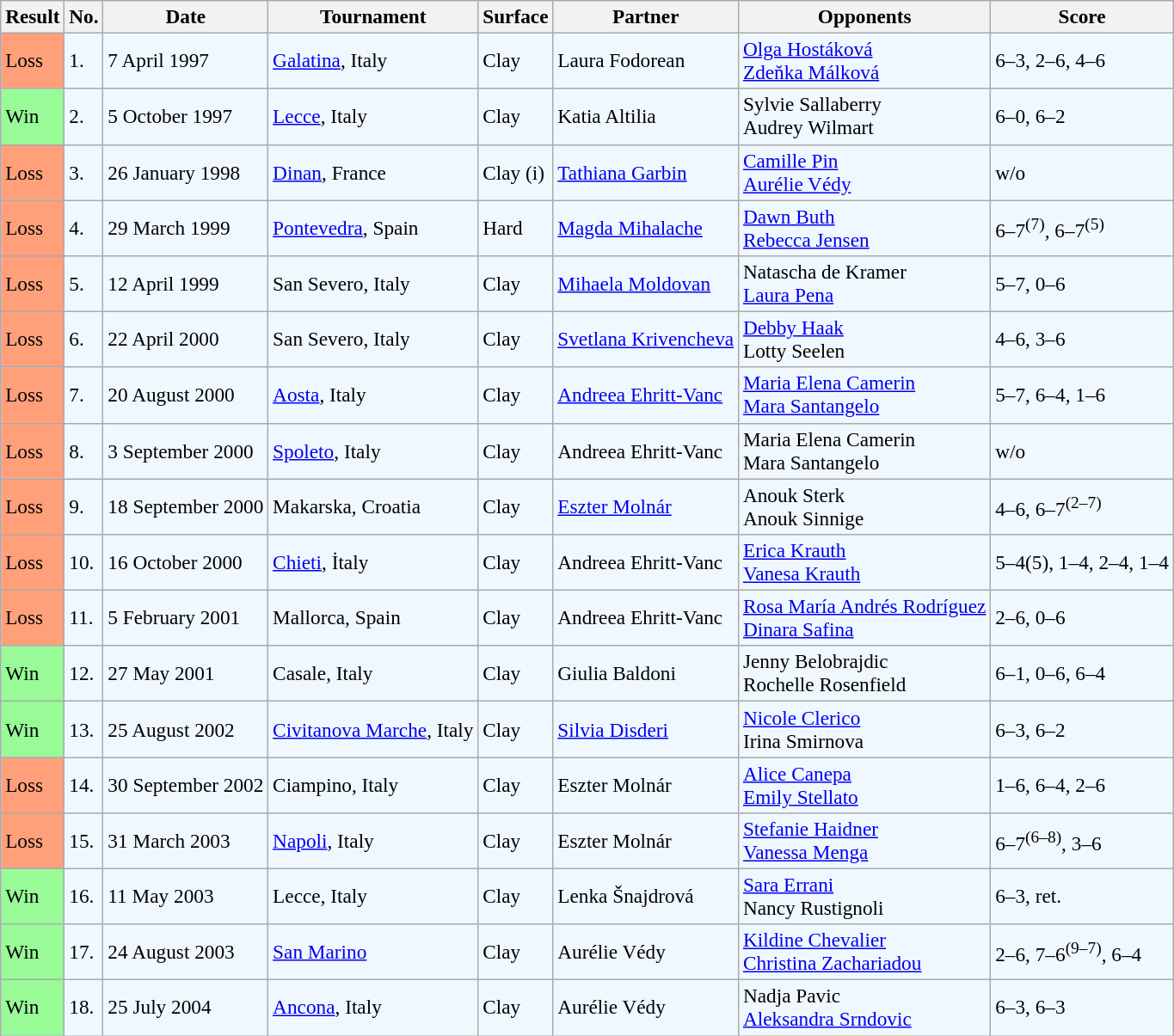<table class="wikitable" style="font-size:97%">
<tr>
<th>Result</th>
<th>No.</th>
<th>Date</th>
<th>Tournament</th>
<th>Surface</th>
<th>Partner</th>
<th>Opponents</th>
<th>Score</th>
</tr>
<tr style="background:#f0f8ff;">
<td style="background:#ffa07a;">Loss</td>
<td>1.</td>
<td>7 April 1997</td>
<td><a href='#'>Galatina</a>, Italy</td>
<td>Clay</td>
<td> Laura Fodorean</td>
<td> <a href='#'>Olga Hostáková</a> <br>  <a href='#'>Zdeňka Málková</a></td>
<td>6–3, 2–6, 4–6</td>
</tr>
<tr style="background:#f0f8ff;">
<td style="background:#98fb98;">Win</td>
<td>2.</td>
<td>5 October 1997</td>
<td><a href='#'>Lecce</a>, Italy</td>
<td>Clay</td>
<td> Katia Altilia</td>
<td> Sylvie Sallaberry <br>  Audrey Wilmart</td>
<td>6–0, 6–2</td>
</tr>
<tr style="background:#f0f8ff;">
<td style="background:#ffa07a;">Loss</td>
<td>3.</td>
<td>26 January 1998</td>
<td><a href='#'>Dinan</a>, France</td>
<td>Clay (i)</td>
<td> <a href='#'>Tathiana Garbin</a></td>
<td> <a href='#'>Camille Pin</a> <br>  <a href='#'>Aurélie Védy</a></td>
<td>w/o</td>
</tr>
<tr style="background:#f0f8ff;">
<td style="background:#ffa07a;">Loss</td>
<td>4.</td>
<td>29 March 1999</td>
<td><a href='#'>Pontevedra</a>, Spain</td>
<td>Hard</td>
<td> <a href='#'>Magda Mihalache</a></td>
<td> <a href='#'>Dawn Buth</a> <br>  <a href='#'>Rebecca Jensen</a></td>
<td>6–7<sup>(7)</sup>, 6–7<sup>(5)</sup></td>
</tr>
<tr style="background:#f0f8ff;">
<td style="background:#ffa07a;">Loss</td>
<td>5.</td>
<td>12 April 1999</td>
<td>San Severo, Italy</td>
<td>Clay</td>
<td> <a href='#'>Mihaela Moldovan</a></td>
<td> Natascha de Kramer <br>  <a href='#'>Laura Pena</a></td>
<td>5–7, 0–6</td>
</tr>
<tr style="background:#f0f8ff;">
<td style="background:#ffa07a;">Loss</td>
<td>6.</td>
<td>22 April 2000</td>
<td>San Severo, Italy</td>
<td>Clay</td>
<td> <a href='#'>Svetlana Krivencheva</a></td>
<td> <a href='#'>Debby Haak</a> <br>  Lotty Seelen</td>
<td>4–6, 3–6</td>
</tr>
<tr style="background:#f0f8ff;">
<td style="background:#ffa07a;">Loss</td>
<td>7.</td>
<td>20 August 2000</td>
<td><a href='#'>Aosta</a>, Italy</td>
<td>Clay</td>
<td> <a href='#'>Andreea Ehritt-Vanc</a></td>
<td> <a href='#'>Maria Elena Camerin</a> <br>  <a href='#'>Mara Santangelo</a></td>
<td>5–7, 6–4, 1–6</td>
</tr>
<tr style="background:#f0f8ff;">
<td style="background:#ffa07a;">Loss</td>
<td>8.</td>
<td>3 September 2000</td>
<td><a href='#'>Spoleto</a>, Italy</td>
<td>Clay</td>
<td> Andreea Ehritt-Vanc</td>
<td> Maria Elena Camerin <br>  Mara Santangelo</td>
<td>w/o</td>
</tr>
<tr style="background:#f0f8ff;">
<td style="background:#ffa07a;">Loss</td>
<td>9.</td>
<td>18 September 2000</td>
<td>Makarska, Croatia</td>
<td>Clay</td>
<td> <a href='#'>Eszter Molnár</a></td>
<td> Anouk Sterk <br>  Anouk Sinnige</td>
<td>4–6, 6–7<sup>(2–7)</sup></td>
</tr>
<tr style="background:#f0f8ff;">
<td style="background:#ffa07a;">Loss</td>
<td>10.</td>
<td>16 October 2000</td>
<td><a href='#'>Chieti</a>, İtaly</td>
<td>Clay</td>
<td> Andreea Ehritt-Vanc</td>
<td> <a href='#'>Erica Krauth</a> <br>  <a href='#'>Vanesa Krauth</a></td>
<td>5–4(5), 1–4, 2–4, 1–4</td>
</tr>
<tr style="background:#f0f8ff;">
<td style="background:#ffa07a;">Loss</td>
<td>11.</td>
<td>5 February 2001</td>
<td>Mallorca, Spain</td>
<td>Clay</td>
<td> Andreea Ehritt-Vanc</td>
<td> <a href='#'>Rosa María Andrés Rodríguez</a> <br>  <a href='#'>Dinara Safina</a></td>
<td>2–6, 0–6</td>
</tr>
<tr style="background:#f0f8ff;">
<td style="background:#98fb98;">Win</td>
<td>12.</td>
<td>27 May 2001</td>
<td>Casale, Italy</td>
<td>Clay</td>
<td> Giulia Baldoni</td>
<td> Jenny Belobrajdic <br>  Rochelle Rosenfield</td>
<td>6–1, 0–6, 6–4</td>
</tr>
<tr style="background:#f0f8ff;">
<td style="background:#98fb98;">Win</td>
<td>13.</td>
<td>25 August 2002</td>
<td><a href='#'>Civitanova Marche</a>, Italy</td>
<td>Clay</td>
<td> <a href='#'>Silvia Disderi</a></td>
<td> <a href='#'>Nicole Clerico</a> <br>  Irina Smirnova</td>
<td>6–3, 6–2</td>
</tr>
<tr style="background:#f0f8ff;">
<td style="background:#ffa07a;">Loss</td>
<td>14.</td>
<td>30 September 2002</td>
<td>Ciampino, Italy</td>
<td>Clay</td>
<td> Eszter Molnár</td>
<td> <a href='#'>Alice Canepa</a> <br>  <a href='#'>Emily Stellato</a></td>
<td>1–6, 6–4, 2–6</td>
</tr>
<tr style="background:#f0f8ff;">
<td style="background:#ffa07a;">Loss</td>
<td>15.</td>
<td>31 March 2003</td>
<td><a href='#'>Napoli</a>, Italy</td>
<td>Clay</td>
<td> Eszter Molnár</td>
<td> <a href='#'>Stefanie Haidner</a> <br>  <a href='#'>Vanessa Menga</a></td>
<td>6–7<sup>(6–8)</sup>, 3–6</td>
</tr>
<tr style="background:#f0f8ff;">
<td style="background:#98fb98;">Win</td>
<td>16.</td>
<td>11 May 2003</td>
<td>Lecce, Italy</td>
<td>Clay</td>
<td> Lenka Šnajdrová</td>
<td> <a href='#'>Sara Errani</a> <br>  Nancy Rustignoli</td>
<td>6–3, ret.</td>
</tr>
<tr style="background:#f0f8ff;">
<td style="background:#98fb98;">Win</td>
<td>17.</td>
<td>24 August 2003</td>
<td><a href='#'>San Marino</a></td>
<td>Clay</td>
<td> Aurélie Védy</td>
<td> <a href='#'>Kildine Chevalier</a> <br>  <a href='#'>Christina Zachariadou</a></td>
<td>2–6, 7–6<sup>(9–7)</sup>, 6–4</td>
</tr>
<tr style="background:#f0f8ff;">
<td style="background:#98fb98;">Win</td>
<td>18.</td>
<td>25 July 2004</td>
<td><a href='#'>Ancona</a>, Italy</td>
<td>Clay</td>
<td> Aurélie Védy</td>
<td> Nadja Pavic <br>  <a href='#'>Aleksandra Srndovic</a></td>
<td>6–3, 6–3</td>
</tr>
</table>
